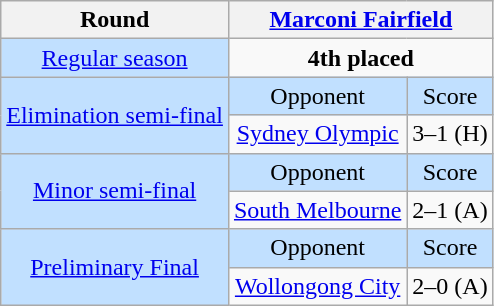<table class="wikitable" style="text-align:center">
<tr>
<th>Round</th>
<th colspan="4"><a href='#'>Marconi Fairfield</a></th>
</tr>
<tr>
<td style="background:#c1e0ff"><a href='#'>Regular season</a></td>
<td colspan="4" valign="top"><strong>4th placed</strong></td>
</tr>
<tr style="background:#c1e0ff">
<td rowspan=2><a href='#'>Elimination semi-final</a></td>
<td>Opponent</td>
<td colspan="3">Score</td>
</tr>
<tr>
<td><a href='#'>Sydney Olympic</a></td>
<td colspan="3">3–1 (H)</td>
</tr>
<tr style="background:#c1e0ff">
<td rowspan=2><a href='#'>Minor semi-final</a></td>
<td>Opponent</td>
<td colspan="3">Score</td>
</tr>
<tr>
<td><a href='#'>South Melbourne</a></td>
<td colspan="3">2–1 (A)</td>
</tr>
<tr style="background:#c1e0ff">
<td rowspan=2><a href='#'>Preliminary Final</a></td>
<td>Opponent</td>
<td colspan="3">Score</td>
</tr>
<tr>
<td><a href='#'>Wollongong City</a></td>
<td colspan="3">2–0 (A)</td>
</tr>
</table>
